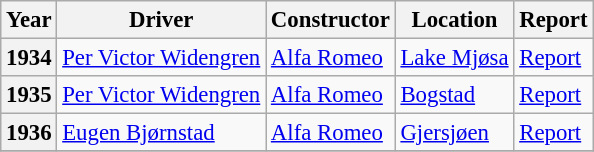<table class="wikitable" style="font-size: 95%;">
<tr>
<th>Year</th>
<th>Driver</th>
<th>Constructor</th>
<th>Location</th>
<th>Report</th>
</tr>
<tr>
<th>1934</th>
<td> <a href='#'>Per Victor Widengren</a></td>
<td><a href='#'>Alfa Romeo</a></td>
<td><a href='#'>Lake Mjøsa</a></td>
<td><a href='#'>Report</a></td>
</tr>
<tr>
<th>1935</th>
<td> <a href='#'>Per Victor Widengren</a></td>
<td><a href='#'>Alfa Romeo</a></td>
<td><a href='#'>Bogstad</a></td>
<td><a href='#'>Report</a></td>
</tr>
<tr>
<th>1936</th>
<td> <a href='#'>Eugen Bjørnstad</a></td>
<td><a href='#'>Alfa Romeo</a></td>
<td><a href='#'>Gjersjøen</a></td>
<td><a href='#'>Report</a></td>
</tr>
<tr style="background:#DDDDDD;">
</tr>
</table>
